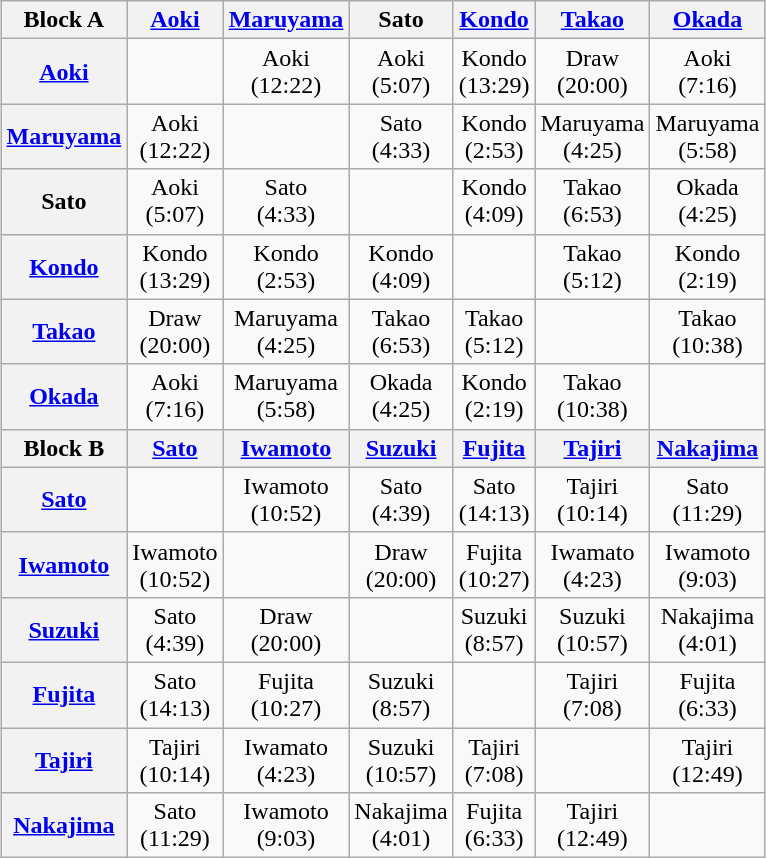<table class="wikitable" style="margin: 1em auto 1em auto;text-align:center">
<tr>
<th>Block A</th>
<th><a href='#'>Aoki</a></th>
<th><a href='#'>Maruyama</a></th>
<th>Sato</th>
<th><a href='#'>Kondo</a></th>
<th><a href='#'>Takao</a></th>
<th><a href='#'>Okada</a></th>
</tr>
<tr>
<th><a href='#'>Aoki</a></th>
<td></td>
<td>Aoki<br>(12:22)</td>
<td>Aoki<br>(5:07)</td>
<td>Kondo<br>(13:29)</td>
<td>Draw<br>(20:00)</td>
<td>Aoki<br>(7:16)</td>
</tr>
<tr>
<th><a href='#'>Maruyama</a></th>
<td>Aoki<br>(12:22)</td>
<td></td>
<td>Sato<br>(4:33)</td>
<td>Kondo<br>(2:53)</td>
<td>Maruyama<br>(4:25)</td>
<td>Maruyama<br>(5:58)</td>
</tr>
<tr>
<th>Sato</th>
<td>Aoki<br>(5:07)</td>
<td>Sato<br>(4:33)</td>
<td></td>
<td>Kondo<br>(4:09)</td>
<td>Takao<br>(6:53)</td>
<td>Okada<br>(4:25)</td>
</tr>
<tr>
<th><a href='#'>Kondo</a></th>
<td>Kondo<br>(13:29)</td>
<td>Kondo<br>(2:53)</td>
<td>Kondo<br>(4:09)</td>
<td></td>
<td>Takao<br>(5:12)</td>
<td>Kondo<br>(2:19)</td>
</tr>
<tr>
<th><a href='#'>Takao</a></th>
<td>Draw<br>(20:00)</td>
<td>Maruyama<br>(4:25)</td>
<td>Takao<br>(6:53)</td>
<td>Takao<br>(5:12)</td>
<td></td>
<td>Takao<br>(10:38)</td>
</tr>
<tr>
<th><a href='#'>Okada</a></th>
<td>Aoki<br>(7:16)</td>
<td>Maruyama<br>(5:58)</td>
<td>Okada<br>(4:25)</td>
<td>Kondo<br>(2:19)</td>
<td>Takao<br>(10:38)</td>
<td></td>
</tr>
<tr>
<th>Block B</th>
<th><a href='#'>Sato</a></th>
<th><a href='#'>Iwamoto</a></th>
<th><a href='#'>Suzuki</a></th>
<th><a href='#'>Fujita</a></th>
<th><a href='#'>Tajiri</a></th>
<th><a href='#'>Nakajima</a></th>
</tr>
<tr>
<th><a href='#'>Sato</a></th>
<td></td>
<td>Iwamoto<br>(10:52)</td>
<td>Sato<br>(4:39)</td>
<td>Sato<br>(14:13)</td>
<td>Tajiri<br>(10:14)</td>
<td>Sato<br>(11:29)</td>
</tr>
<tr>
<th><a href='#'>Iwamoto</a></th>
<td>Iwamoto<br>(10:52)</td>
<td></td>
<td>Draw<br>(20:00)</td>
<td>Fujita<br>(10:27)</td>
<td>Iwamato<br>(4:23)</td>
<td>Iwamoto<br>(9:03)</td>
</tr>
<tr>
<th><a href='#'>Suzuki</a></th>
<td>Sato<br>(4:39)</td>
<td>Draw<br>(20:00)</td>
<td></td>
<td>Suzuki<br>(8:57)</td>
<td>Suzuki<br>(10:57)</td>
<td>Nakajima<br>(4:01)</td>
</tr>
<tr>
<th><a href='#'>Fujita</a></th>
<td>Sato<br>(14:13)</td>
<td>Fujita<br>(10:27)</td>
<td>Suzuki<br>(8:57)</td>
<td></td>
<td>Tajiri<br>(7:08)</td>
<td>Fujita<br>(6:33)</td>
</tr>
<tr>
<th><a href='#'>Tajiri</a></th>
<td>Tajiri<br>(10:14)</td>
<td>Iwamato<br>(4:23)</td>
<td>Suzuki<br>(10:57)</td>
<td>Tajiri<br>(7:08)</td>
<td></td>
<td>Tajiri<br>(12:49)</td>
</tr>
<tr>
<th><a href='#'>Nakajima</a></th>
<td>Sato<br>(11:29)</td>
<td>Iwamoto<br>(9:03)</td>
<td>Nakajima<br>(4:01)</td>
<td>Fujita<br>(6:33)</td>
<td>Tajiri<br>(12:49)</td>
<td></td>
</tr>
</table>
